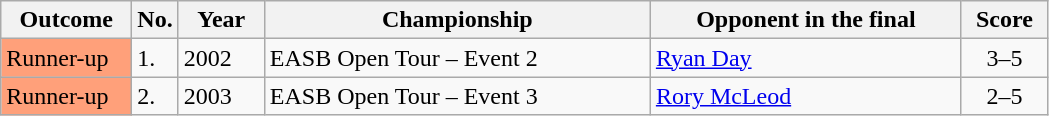<table class="sortable wikitable">
<tr>
<th width="80">Outcome</th>
<th width="20">No.</th>
<th width="50">Year</th>
<th style="width:250px;">Championship</th>
<th style="width:200px;">Opponent in the final</th>
<th style="width:50px;">Score</th>
</tr>
<tr>
<td style="background:#ffa07a;">Runner-up</td>
<td>1.</td>
<td>2002</td>
<td>EASB Open Tour – Event 2</td>
<td> <a href='#'>Ryan Day</a></td>
<td style="text-align:center;">3–5</td>
</tr>
<tr>
<td style="background:#ffa07a;">Runner-up</td>
<td>2.</td>
<td>2003</td>
<td>EASB Open Tour – Event 3</td>
<td> <a href='#'>Rory McLeod</a></td>
<td style="text-align:center;">2–5</td>
</tr>
</table>
